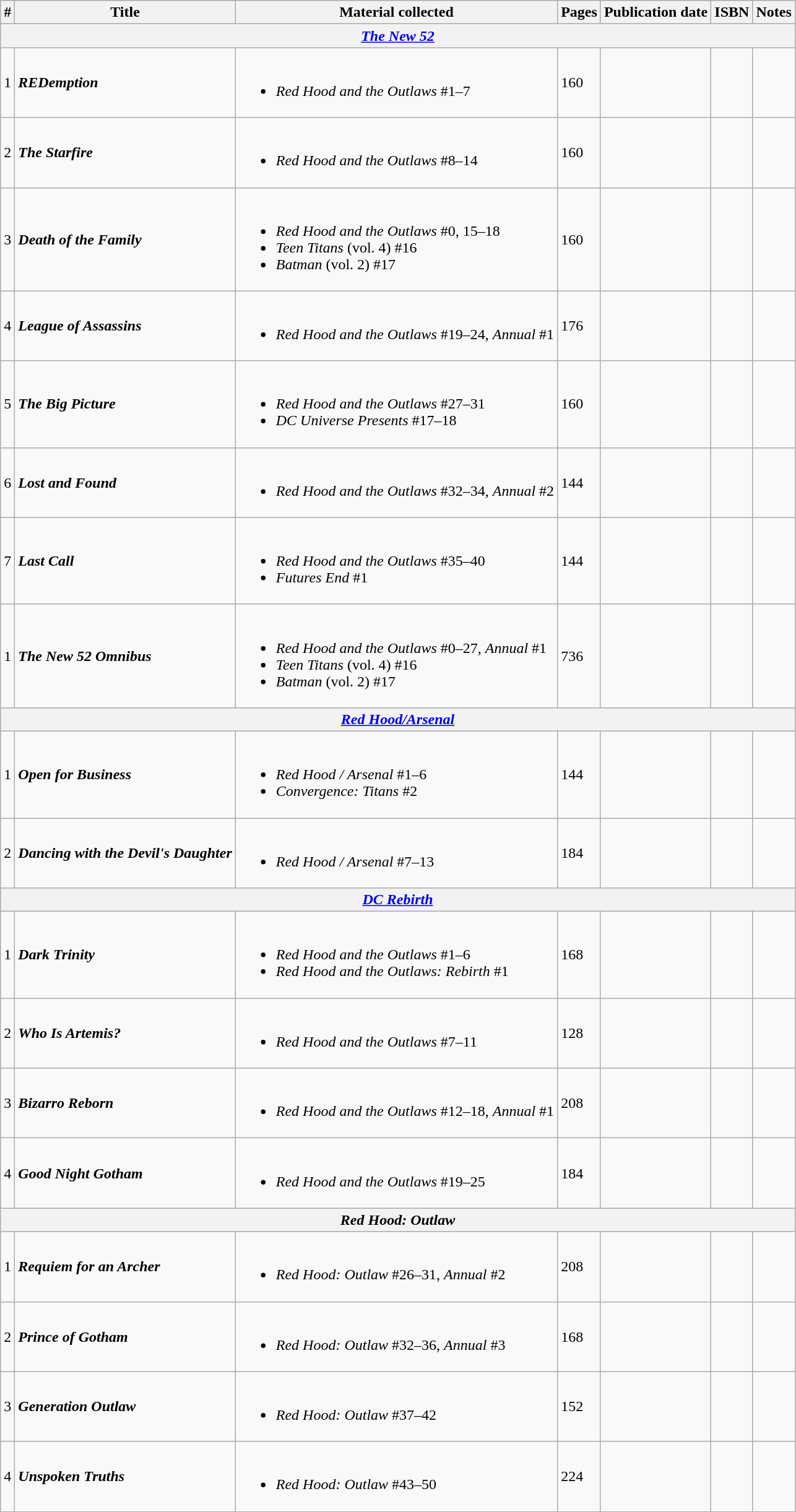<table class="wikitable" style="padding:0px 0px 0px 25px; border:1px solid #212121;">
<tr>
<th>#</th>
<th>Title</th>
<th>Material collected</th>
<th>Pages</th>
<th>Publication date</th>
<th>ISBN</th>
<th>Notes</th>
</tr>
<tr>
<th colspan="7"><em><a href='#'>The New 52</a></em></th>
</tr>
<tr>
<td>1</td>
<td><strong><em>REDemption</em></strong></td>
<td><br><ul><li><em>Red Hood and the Outlaws</em> #1–7</li></ul></td>
<td>160</td>
<td></td>
<td></td>
<td></td>
</tr>
<tr>
<td>2</td>
<td><strong><em>The Starfire</em></strong></td>
<td><br><ul><li><em>Red Hood and the Outlaws</em> #8–14</li></ul></td>
<td>160</td>
<td></td>
<td></td>
<td></td>
</tr>
<tr>
<td>3</td>
<td><strong><em>Death of the Family</em></strong></td>
<td><br><ul><li><em>Red Hood and the Outlaws</em> #0, 15–18</li><li><em>Teen Titans</em> (vol. 4) #16</li><li><em>Batman</em> (vol. 2) #17</li></ul></td>
<td>160</td>
<td></td>
<td></td>
<td></td>
</tr>
<tr>
<td>4</td>
<td><strong><em>League of Assassins</em></strong></td>
<td><br><ul><li><em>Red Hood and the Outlaws</em> #19–24, <em>Annual</em> #1</li></ul></td>
<td>176</td>
<td></td>
<td></td>
<td></td>
</tr>
<tr>
<td>5</td>
<td><strong><em>The Big Picture</em></strong></td>
<td><br><ul><li><em>Red Hood and the Outlaws</em> #27–31</li><li><em>DC Universe Presents</em> #17–18</li></ul></td>
<td>160</td>
<td></td>
<td></td>
<td></td>
</tr>
<tr>
<td>6</td>
<td><strong><em>Lost and Found</em></strong></td>
<td><br><ul><li><em>Red Hood and the Outlaws</em> #32–34, <em>Annual</em> #2</li></ul></td>
<td>144</td>
<td></td>
<td></td>
<td></td>
</tr>
<tr>
<td>7</td>
<td><strong><em>Last Call</em></strong></td>
<td><br><ul><li><em>Red Hood and the Outlaws</em> #35–40</li><li><em>Futures End</em> #1</li></ul></td>
<td>144</td>
<td></td>
<td></td>
<td></td>
</tr>
<tr>
<td>1</td>
<td><strong><em>The New 52 Omnibus</em></strong></td>
<td><br><ul><li><em>Red Hood and the Outlaws</em> #0–27, <em>Annual</em> #1</li><li><em>Teen Titans</em> (vol. 4) #16</li><li><em>Batman</em> (vol. 2) #17</li></ul></td>
<td>736</td>
<td></td>
<td></td>
<td></td>
</tr>
<tr>
<th colspan="7"><em><a href='#'>Red Hood/Arsenal</a></em></th>
</tr>
<tr>
<td>1</td>
<td><strong><em>Open for Business</em></strong></td>
<td><br><ul><li><em>Red Hood / Arsenal</em> #1–6</li><li><em>Convergence: Titans</em> #2</li></ul></td>
<td>144</td>
<td></td>
<td></td>
<td></td>
</tr>
<tr>
<td>2</td>
<td><strong><em>Dancing with the Devil's Daughter</em></strong></td>
<td><br><ul><li><em>Red Hood / Arsenal</em> #7–13</li></ul></td>
<td>184</td>
<td></td>
<td></td>
<td></td>
</tr>
<tr>
<th colspan="7"><em><a href='#'>DC Rebirth</a></em></th>
</tr>
<tr>
<td>1</td>
<td><strong><em>Dark Trinity</em></strong></td>
<td><br><ul><li><em>Red Hood and the Outlaws</em> #1–6</li><li><em>Red Hood and the Outlaws: Rebirth</em> #1</li></ul></td>
<td>168</td>
<td></td>
<td></td>
<td></td>
</tr>
<tr>
<td>2</td>
<td><strong><em>Who Is Artemis?</em></strong></td>
<td><br><ul><li><em>Red Hood and the Outlaws</em> #7–11</li></ul></td>
<td>128</td>
<td></td>
<td></td>
<td></td>
</tr>
<tr>
<td>3</td>
<td><strong><em>Bizarro Reborn</em></strong></td>
<td><br><ul><li><em>Red Hood and the Outlaws</em> #12–18, <em>Annual</em> #1</li></ul></td>
<td>208</td>
<td></td>
<td></td>
<td></td>
</tr>
<tr>
<td>4</td>
<td><strong><em>Good Night Gotham</em></strong></td>
<td><br><ul><li><em>Red Hood and the Outlaws</em> #19–25</li></ul></td>
<td>184</td>
<td></td>
<td></td>
<td></td>
</tr>
<tr>
<th colspan="7"><em>Red Hood: Outlaw</em></th>
</tr>
<tr>
<td>1</td>
<td><strong><em>Requiem for an Archer</em></strong></td>
<td><br><ul><li><em>Red Hood: Outlaw</em> #26–31, <em>Annual</em> #2</li></ul></td>
<td>208</td>
<td></td>
<td></td>
<td></td>
</tr>
<tr>
<td>2</td>
<td><strong><em>Prince of Gotham</em></strong></td>
<td><br><ul><li><em>Red Hood: Outlaw</em> #32–36, <em>Annual</em> #3</li></ul></td>
<td>168</td>
<td></td>
<td></td>
<td></td>
</tr>
<tr>
<td>3</td>
<td><strong><em>Generation Outlaw</em></strong></td>
<td><br><ul><li><em>Red Hood: Outlaw</em> #37–42</li></ul></td>
<td>152</td>
<td></td>
<td></td>
<td></td>
</tr>
<tr>
<td>4</td>
<td><strong><em>Unspoken Truths</em></strong></td>
<td><br><ul><li><em>Red Hood: Outlaw</em> #43–50</li></ul></td>
<td>224</td>
<td></td>
<td></td>
<td></td>
</tr>
</table>
